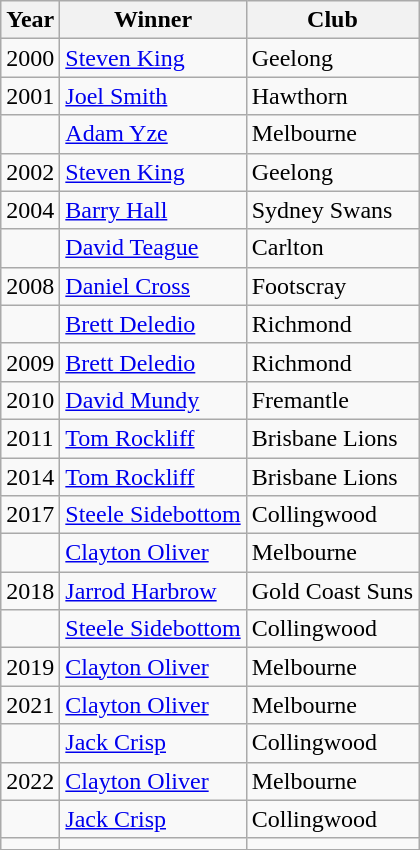<table class="wikitable collapsible collapsed">
<tr>
<th><strong>Year</strong></th>
<th><span><strong>Winner</strong></span></th>
<th><strong>Club</strong></th>
</tr>
<tr>
<td>2000</td>
<td><a href='#'>Steven King</a></td>
<td>Geelong</td>
</tr>
<tr>
<td>2001</td>
<td><a href='#'>Joel Smith</a></td>
<td>Hawthorn</td>
</tr>
<tr>
<td></td>
<td><a href='#'>Adam Yze</a></td>
<td>Melbourne</td>
</tr>
<tr>
<td>2002</td>
<td><a href='#'>Steven King</a></td>
<td>Geelong</td>
</tr>
<tr>
<td>2004</td>
<td><a href='#'>Barry Hall</a></td>
<td>Sydney Swans</td>
</tr>
<tr>
<td></td>
<td><a href='#'>David Teague</a></td>
<td>Carlton</td>
</tr>
<tr>
<td>2008</td>
<td><a href='#'>Daniel Cross</a></td>
<td>Footscray</td>
</tr>
<tr>
<td></td>
<td><a href='#'>Brett Deledio</a></td>
<td>Richmond</td>
</tr>
<tr>
<td>2009</td>
<td><a href='#'>Brett Deledio</a></td>
<td>Richmond</td>
</tr>
<tr>
<td>2010</td>
<td><a href='#'>David Mundy</a></td>
<td>Fremantle</td>
</tr>
<tr>
<td>2011</td>
<td><a href='#'>Tom Rockliff</a></td>
<td>Brisbane Lions</td>
</tr>
<tr>
<td>2014</td>
<td><a href='#'>Tom Rockliff</a></td>
<td>Brisbane Lions</td>
</tr>
<tr>
<td>2017</td>
<td><a href='#'>Steele Sidebottom</a></td>
<td>Collingwood</td>
</tr>
<tr>
<td></td>
<td><a href='#'>Clayton Oliver</a></td>
<td>Melbourne</td>
</tr>
<tr>
<td>2018</td>
<td><a href='#'>Jarrod Harbrow</a></td>
<td>Gold Coast Suns</td>
</tr>
<tr>
<td></td>
<td><a href='#'>Steele Sidebottom</a></td>
<td>Collingwood</td>
</tr>
<tr>
<td>2019</td>
<td><a href='#'>Clayton Oliver</a></td>
<td>Melbourne</td>
</tr>
<tr>
<td>2021</td>
<td><a href='#'>Clayton Oliver</a></td>
<td>Melbourne</td>
</tr>
<tr>
<td></td>
<td><a href='#'>Jack Crisp</a></td>
<td>Collingwood</td>
</tr>
<tr>
<td>2022</td>
<td><a href='#'>Clayton Oliver</a></td>
<td>Melbourne</td>
</tr>
<tr>
<td></td>
<td><a href='#'>Jack Crisp</a></td>
<td>Collingwood</td>
</tr>
<tr>
<td></td>
<td></td>
<td></td>
</tr>
<tr>
</tr>
</table>
